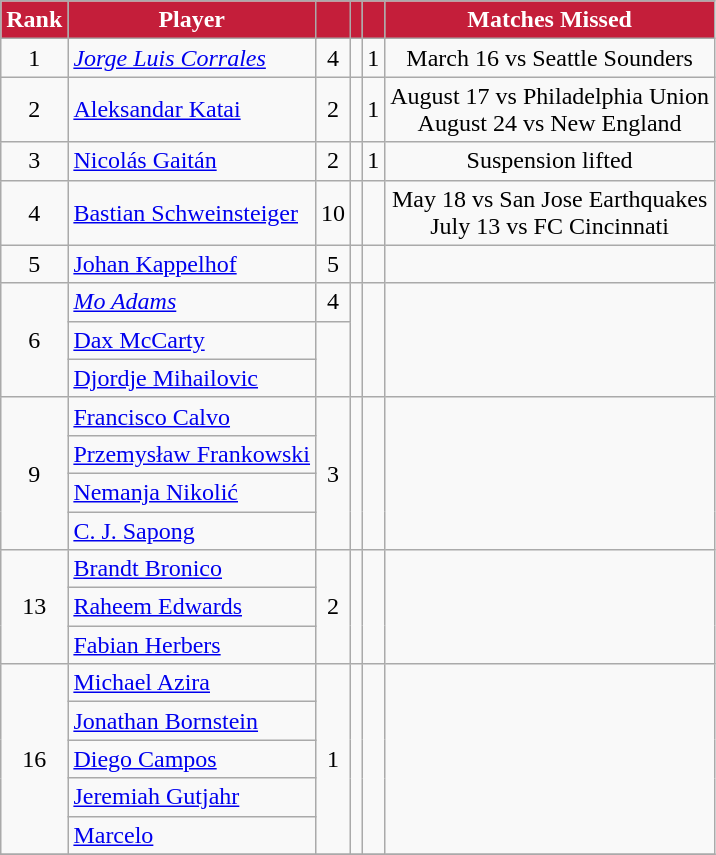<table class="wikitable" style="text-align:center">
<tr>
<th style="background:#C41E3A; color:white; text-align:center;">Rank</th>
<th style="background:#C41E3A; color:white; text-align:center;">Player</th>
<th style="background:#C41E3A; color:white; text-align:center;"></th>
<th style="background:#C41E3A; color:white; text-align:center;"></th>
<th style="background:#C41E3A; color:white; text-align:center;"></th>
<th style="background:#C41E3A; color:white; text-align:center;">Matches Missed</th>
</tr>
<tr>
<td>1</td>
<td align="left"> <em><a href='#'>Jorge Luis Corrales</a></em></td>
<td>4</td>
<td></td>
<td>1</td>
<td>March 16 vs Seattle Sounders</td>
</tr>
<tr>
<td>2</td>
<td align="left"> <a href='#'>Aleksandar Katai</a></td>
<td>2</td>
<td></td>
<td>1</td>
<td>August 17 vs Philadelphia Union<br>August 24 vs New England</td>
</tr>
<tr>
<td>3</td>
<td align="left"> <a href='#'>Nicolás Gaitán</a></td>
<td>2</td>
<td></td>
<td>1</td>
<td>Suspension lifted</td>
</tr>
<tr>
<td>4</td>
<td align="left"> <a href='#'>Bastian Schweinsteiger</a></td>
<td>10</td>
<td></td>
<td></td>
<td>May 18 vs San Jose Earthquakes<br>July 13 vs FC Cincinnati</td>
</tr>
<tr>
<td>5</td>
<td align="left"> <a href='#'>Johan Kappelhof</a></td>
<td>5</td>
<td></td>
<td></td>
<td></td>
</tr>
<tr>
<td rowspan="3">6</td>
<td align="left"> <em><a href='#'>Mo Adams</a></em></td>
<td>4</td>
<td rowspan="3"></td>
<td rowspan="3"></td>
<td rowspan="3"></td>
</tr>
<tr>
<td align="left"> <a href='#'>Dax McCarty</a></td>
</tr>
<tr>
<td align="left"> <a href='#'>Djordje Mihailovic</a></td>
</tr>
<tr>
<td rowspan="4">9</td>
<td align="left"> <a href='#'>Francisco Calvo</a></td>
<td rowspan="4">3</td>
<td rowspan="4"></td>
<td rowspan="4"></td>
<td rowspan="4"></td>
</tr>
<tr>
<td align="left"> <a href='#'>Przemysław Frankowski</a></td>
</tr>
<tr>
<td align="left"> <a href='#'>Nemanja Nikolić</a></td>
</tr>
<tr>
<td align="left"> <a href='#'>C. J. Sapong</a></td>
</tr>
<tr>
<td rowspan="3">13</td>
<td align="left"> <a href='#'>Brandt Bronico</a></td>
<td rowspan="3">2</td>
<td rowspan="3"></td>
<td rowspan="3"></td>
<td rowspan="3"></td>
</tr>
<tr>
<td align="left"> <a href='#'>Raheem Edwards</a></td>
</tr>
<tr>
<td align="left"> <a href='#'>Fabian Herbers</a></td>
</tr>
<tr>
<td rowspan="5">16</td>
<td align="left"> <a href='#'>Michael Azira</a></td>
<td rowspan="5">1</td>
<td rowspan="5"></td>
<td rowspan="5"></td>
<td rowspan="5"></td>
</tr>
<tr>
<td align="left"> <a href='#'>Jonathan Bornstein</a></td>
</tr>
<tr>
<td align="left"> <a href='#'>Diego Campos</a></td>
</tr>
<tr>
<td align="left"> <a href='#'>Jeremiah Gutjahr</a></td>
</tr>
<tr>
<td align="left"> <a href='#'>Marcelo</a></td>
</tr>
<tr>
</tr>
</table>
